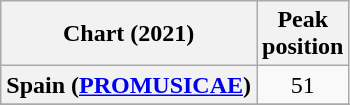<table class="wikitable sortable plainrowheaders" style="text-align:center">
<tr>
<th scope=col>Chart (2021)</th>
<th scope=col>Peak<br>position</th>
</tr>
<tr>
<th scope="row">Spain (<a href='#'>PROMUSICAE</a>)</th>
<td>51</td>
</tr>
<tr>
</tr>
<tr>
</tr>
</table>
